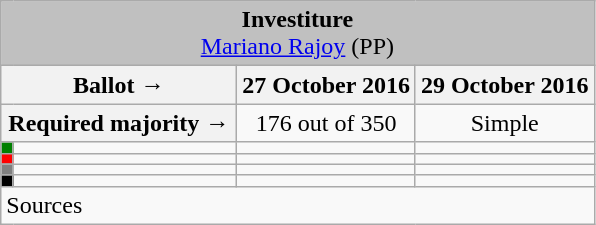<table class="wikitable" style="text-align:center;">
<tr>
<td colspan="4" align="center" bgcolor="#C0C0C0"><strong>Investiture</strong><br><a href='#'>Mariano Rajoy</a> (PP)</td>
</tr>
<tr>
<th colspan="2" style="width:150px;">Ballot →</th>
<th>27 October 2016</th>
<th>29 October 2016</th>
</tr>
<tr>
<th colspan="2">Required majority →</th>
<td>176 out of 350 </td>
<td>Simple </td>
</tr>
<tr>
<th style="width:1px; background:green;"></th>
<td style="text-align:left;"></td>
<td></td>
<td></td>
</tr>
<tr>
<th style="background:red;"></th>
<td style="text-align:left;"></td>
<td></td>
<td></td>
</tr>
<tr>
<th style="background:gray;"></th>
<td style="text-align:left;"></td>
<td></td>
<td></td>
</tr>
<tr>
<th style="background:black;"></th>
<td style="text-align:left;"></td>
<td></td>
<td></td>
</tr>
<tr>
<td style="text-align:left;" colspan="4">Sources</td>
</tr>
</table>
